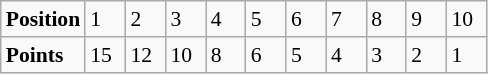<table class="wikitable" style="font-size: 90%;">
<tr>
<td><strong>Position</strong></td>
<td width=20>1</td>
<td width=20>2</td>
<td width=20>3</td>
<td width=20>4</td>
<td width=20>5</td>
<td width=20>6</td>
<td width=20>7</td>
<td width=20>8</td>
<td width=20>9</td>
<td width=20>10</td>
</tr>
<tr>
<td><strong>Points</strong></td>
<td>15</td>
<td>12</td>
<td>10</td>
<td>8</td>
<td>6</td>
<td>5</td>
<td>4</td>
<td>3</td>
<td>2</td>
<td>1</td>
</tr>
</table>
